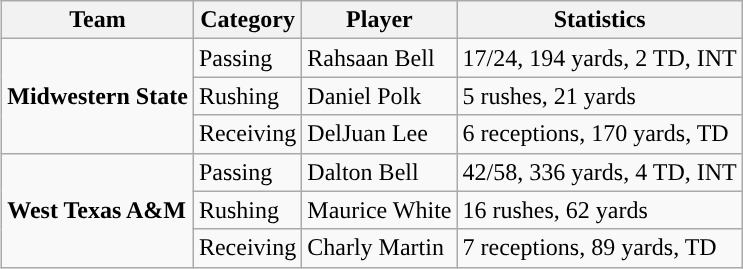<table class="wikitable" style="float: right;">
<tr>
<th>Team</th>
<th>Category</th>
<th>Player</th>
<th>Statistics</th>
</tr>
<tr>
<td rowspan=3><strong>Midwestern State</strong></td>
<td>Passing</td>
<td>Rahsaan Bell</td>
<td>17/24, 194 yards, 2 TD, INT</td>
</tr>
<tr>
<td>Rushing</td>
<td>Daniel Polk</td>
<td>5 rushes, 21 yards</td>
</tr>
<tr>
<td>Receiving</td>
<td>DelJuan Lee</td>
<td>6 receptions, 170 yards, TD</td>
</tr>
<tr>
<td rowspan=3><strong>West Texas A&M</strong></td>
<td>Passing</td>
<td>Dalton Bell</td>
<td>42/58, 336 yards, 4 TD, INT</td>
</tr>
<tr>
<td>Rushing</td>
<td>Maurice White</td>
<td>16 rushes, 62 yards</td>
</tr>
<tr>
<td>Receiving</td>
<td>Charly Martin</td>
<td>7 receptions, 89 yards, TD</td>
</tr>
</table>
